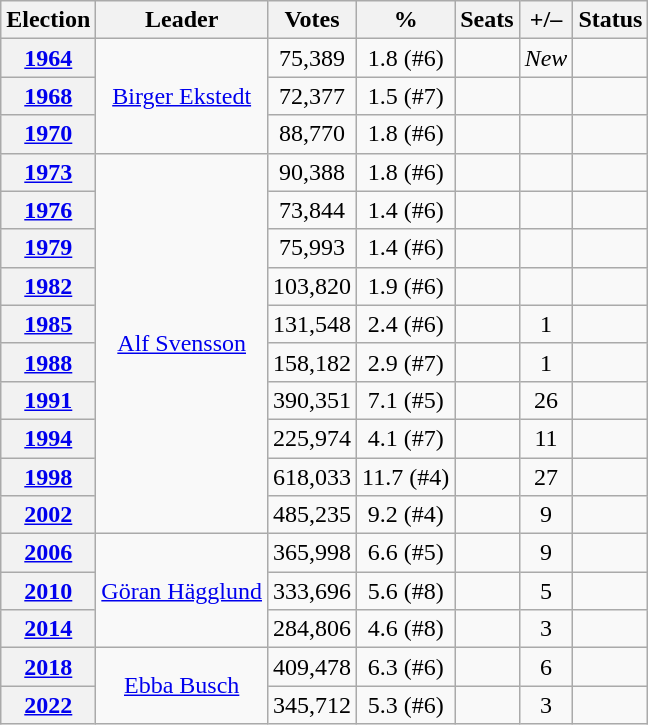<table class="wikitable" style="text-align:center;">
<tr>
<th>Election</th>
<th>Leader</th>
<th>Votes</th>
<th>%</th>
<th>Seats</th>
<th>+/–</th>
<th>Status</th>
</tr>
<tr>
<th><a href='#'>1964</a></th>
<td rowspan=3><a href='#'>Birger Ekstedt</a></td>
<td>75,389</td>
<td>1.8 (#6)</td>
<td></td>
<td><em>New</em></td>
<td></td>
</tr>
<tr>
<th><a href='#'>1968</a></th>
<td>72,377</td>
<td>1.5 (#7)</td>
<td></td>
<td></td>
<td></td>
</tr>
<tr>
<th><a href='#'>1970</a></th>
<td>88,770</td>
<td>1.8 (#6)</td>
<td></td>
<td></td>
<td></td>
</tr>
<tr>
<th><a href='#'>1973</a></th>
<td rowspan=10><a href='#'>Alf Svensson</a></td>
<td>90,388</td>
<td>1.8 (#6)</td>
<td></td>
<td></td>
<td></td>
</tr>
<tr>
<th><a href='#'>1976</a></th>
<td>73,844</td>
<td>1.4 (#6)</td>
<td></td>
<td></td>
<td></td>
</tr>
<tr>
<th><a href='#'>1979</a></th>
<td>75,993</td>
<td>1.4 (#6)</td>
<td></td>
<td></td>
<td></td>
</tr>
<tr>
<th><a href='#'>1982</a></th>
<td>103,820</td>
<td>1.9 (#6)</td>
<td></td>
<td></td>
<td></td>
</tr>
<tr>
<th><a href='#'>1985</a></th>
<td>131,548</td>
<td>2.4 (#6)</td>
<td></td>
<td> 1</td>
<td></td>
</tr>
<tr>
<th><a href='#'>1988</a></th>
<td>158,182</td>
<td>2.9 (#7)</td>
<td></td>
<td> 1</td>
<td></td>
</tr>
<tr>
<th><a href='#'>1991</a></th>
<td>390,351</td>
<td>7.1 (#5)</td>
<td></td>
<td> 26</td>
<td></td>
</tr>
<tr>
<th><a href='#'>1994</a></th>
<td>225,974</td>
<td>4.1 (#7)</td>
<td></td>
<td> 11</td>
<td></td>
</tr>
<tr>
<th><a href='#'>1998</a></th>
<td>618,033</td>
<td>11.7 (#4)</td>
<td></td>
<td> 27</td>
<td></td>
</tr>
<tr>
<th><a href='#'>2002</a></th>
<td>485,235</td>
<td>9.2 (#4)</td>
<td></td>
<td> 9</td>
<td></td>
</tr>
<tr>
<th><a href='#'>2006</a></th>
<td rowspan=3><a href='#'>Göran Hägglund</a></td>
<td>365,998</td>
<td>6.6 (#5)</td>
<td></td>
<td> 9</td>
<td></td>
</tr>
<tr>
<th><a href='#'>2010</a></th>
<td>333,696</td>
<td>5.6 (#8)</td>
<td></td>
<td> 5</td>
<td></td>
</tr>
<tr>
<th><a href='#'>2014</a></th>
<td>284,806</td>
<td>4.6 (#8)</td>
<td></td>
<td> 3</td>
<td></td>
</tr>
<tr>
<th><a href='#'>2018</a></th>
<td rowspan=2><a href='#'>Ebba Busch</a></td>
<td>409,478</td>
<td>6.3 (#6)</td>
<td></td>
<td> 6</td>
<td></td>
</tr>
<tr>
<th><a href='#'>2022</a></th>
<td>345,712</td>
<td>5.3 (#6)</td>
<td></td>
<td> 3</td>
<td></td>
</tr>
</table>
